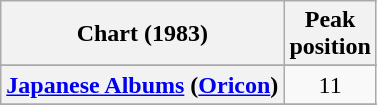<table class="wikitable sortable plainrowheaders" style="text-align:center">
<tr>
<th>Chart (1983)</th>
<th>Peak<br>position</th>
</tr>
<tr>
</tr>
<tr>
</tr>
<tr>
<th scope="row"><a href='#'>Japanese Albums</a> (<a href='#'>Oricon</a>)</th>
<td>11</td>
</tr>
<tr>
</tr>
<tr>
</tr>
<tr>
</tr>
</table>
